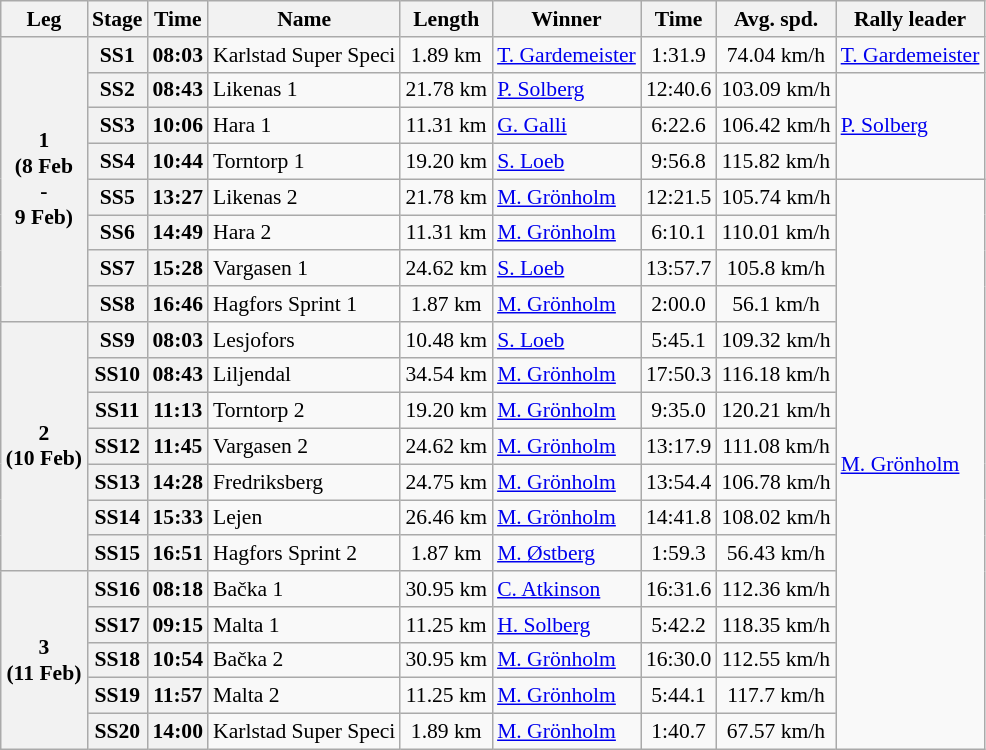<table class="wikitable" style="text-align: center; font-size: 90%; max-width: 950px;">
<tr>
<th>Leg</th>
<th>Stage</th>
<th>Time</th>
<th>Name</th>
<th>Length</th>
<th>Winner</th>
<th>Time</th>
<th>Avg. spd.</th>
<th>Rally leader</th>
</tr>
<tr>
<th rowspan="8">1<br>(8 Feb<br>-<br>9 Feb)</th>
<th>SS1</th>
<th>08:03</th>
<td align=left>Karlstad Super Speci</td>
<td>1.89 km</td>
<td align=left> <a href='#'>T. Gardemeister</a></td>
<td>1:31.9</td>
<td>74.04 km/h</td>
<td align=left> <a href='#'>T. Gardemeister</a></td>
</tr>
<tr>
<th>SS2</th>
<th>08:43</th>
<td align=left>Likenas 1</td>
<td>21.78 km</td>
<td align=left> <a href='#'>P. Solberg</a></td>
<td>12:40.6</td>
<td>103.09 km/h</td>
<td align=left rowspan="3"> <a href='#'>P. Solberg</a></td>
</tr>
<tr>
<th>SS3</th>
<th>10:06</th>
<td align=left>Hara 1</td>
<td>11.31 km</td>
<td align=left> <a href='#'>G. Galli</a></td>
<td>6:22.6</td>
<td>106.42 km/h</td>
</tr>
<tr>
<th>SS4</th>
<th>10:44</th>
<td align=left>Torntorp 1</td>
<td>19.20 km</td>
<td align=left> <a href='#'>S. Loeb</a></td>
<td>9:56.8</td>
<td>115.82 km/h</td>
</tr>
<tr>
<th>SS5</th>
<th>13:27</th>
<td align=left>Likenas 2</td>
<td>21.78 km</td>
<td align=left> <a href='#'>M. Grönholm</a></td>
<td>12:21.5</td>
<td>105.74 km/h</td>
<td align=left rowspan="16"> <a href='#'>M. Grönholm</a></td>
</tr>
<tr>
<th>SS6</th>
<th>14:49</th>
<td align=left>Hara 2</td>
<td>11.31 km</td>
<td align=left> <a href='#'>M. Grönholm</a></td>
<td>6:10.1</td>
<td>110.01 km/h</td>
</tr>
<tr>
<th>SS7</th>
<th>15:28</th>
<td align=left>Vargasen 1</td>
<td>24.62 km</td>
<td align=left> <a href='#'>S. Loeb</a></td>
<td>13:57.7</td>
<td>105.8 km/h</td>
</tr>
<tr>
<th>SS8</th>
<th>16:46</th>
<td align=left>Hagfors Sprint 1</td>
<td>1.87 km</td>
<td align=left> <a href='#'>M. Grönholm</a></td>
<td>2:00.0</td>
<td>56.1 km/h</td>
</tr>
<tr>
<th rowspan="7">2<br>(10 Feb)</th>
<th>SS9</th>
<th>08:03</th>
<td align=left>Lesjofors</td>
<td>10.48 km</td>
<td align=left> <a href='#'>S. Loeb</a></td>
<td>5:45.1</td>
<td>109.32 km/h</td>
</tr>
<tr>
<th>SS10</th>
<th>08:43</th>
<td align=left>Liljendal</td>
<td>34.54 km</td>
<td align=left> <a href='#'>M. Grönholm</a></td>
<td>17:50.3</td>
<td>116.18 km/h</td>
</tr>
<tr>
<th>SS11</th>
<th>11:13</th>
<td align=left>Torntorp 2</td>
<td>19.20 km</td>
<td align=left> <a href='#'>M. Grönholm</a></td>
<td>9:35.0</td>
<td>120.21 km/h</td>
</tr>
<tr>
<th>SS12</th>
<th>11:45</th>
<td align=left>Vargasen 2</td>
<td>24.62 km</td>
<td align=left> <a href='#'>M. Grönholm</a></td>
<td>13:17.9</td>
<td>111.08 km/h</td>
</tr>
<tr>
<th>SS13</th>
<th>14:28</th>
<td align=left>Fredriksberg</td>
<td>24.75 km</td>
<td align=left> <a href='#'>M. Grönholm</a></td>
<td>13:54.4</td>
<td>106.78 km/h</td>
</tr>
<tr>
<th>SS14</th>
<th>15:33</th>
<td align=left>Lejen</td>
<td>26.46 km</td>
<td align=left> <a href='#'>M. Grönholm</a></td>
<td>14:41.8</td>
<td>108.02 km/h</td>
</tr>
<tr>
<th>SS15</th>
<th>16:51</th>
<td align=left>Hagfors Sprint 2</td>
<td>1.87 km</td>
<td align=left> <a href='#'>M. Østberg</a></td>
<td>1:59.3</td>
<td>56.43 km/h</td>
</tr>
<tr>
<th rowspan="5">3<br>(11 Feb)</th>
<th>SS16</th>
<th>08:18</th>
<td align=left>Bačka 1</td>
<td>30.95 km</td>
<td align=left> <a href='#'>C. Atkinson</a></td>
<td>16:31.6</td>
<td>112.36 km/h</td>
</tr>
<tr>
<th>SS17</th>
<th>09:15</th>
<td align=left>Malta 1</td>
<td>11.25 km</td>
<td align=left> <a href='#'>H. Solberg</a></td>
<td>5:42.2</td>
<td>118.35 km/h</td>
</tr>
<tr>
<th>SS18</th>
<th>10:54</th>
<td align=left>Bačka 2</td>
<td>30.95 km</td>
<td align=left> <a href='#'>M. Grönholm</a></td>
<td>16:30.0</td>
<td>112.55 km/h</td>
</tr>
<tr>
<th>SS19</th>
<th>11:57</th>
<td align=left>Malta 2</td>
<td>11.25 km</td>
<td align=left> <a href='#'>M. Grönholm</a></td>
<td>5:44.1</td>
<td>117.7 km/h</td>
</tr>
<tr>
<th>SS20</th>
<th>14:00</th>
<td align=left>Karlstad Super Speci</td>
<td>1.89 km</td>
<td align=left> <a href='#'>M. Grönholm</a></td>
<td>1:40.7</td>
<td>67.57 km/h</td>
</tr>
</table>
